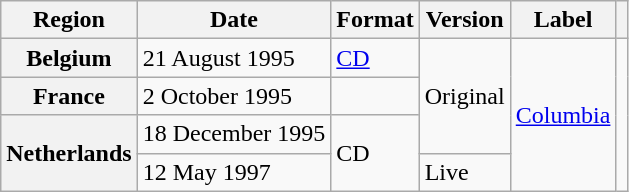<table class="wikitable plainrowheaders">
<tr>
<th scope="col">Region</th>
<th scope="col">Date</th>
<th scope="col">Format</th>
<th scope="col">Version</th>
<th scope="col">Label</th>
<th scope="col"></th>
</tr>
<tr>
<th scope="row">Belgium</th>
<td>21 August 1995</td>
<td><a href='#'>CD</a></td>
<td rowspan="3">Original</td>
<td rowspan="4"><a href='#'>Columbia</a></td>
<td rowspan="4" align="center"></td>
</tr>
<tr>
<th scope="row">France</th>
<td>2 October 1995</td>
<td></td>
</tr>
<tr>
<th scope="row" rowspan="2">Netherlands</th>
<td>18 December 1995</td>
<td rowspan="2">CD</td>
</tr>
<tr>
<td>12 May 1997</td>
<td>Live</td>
</tr>
</table>
